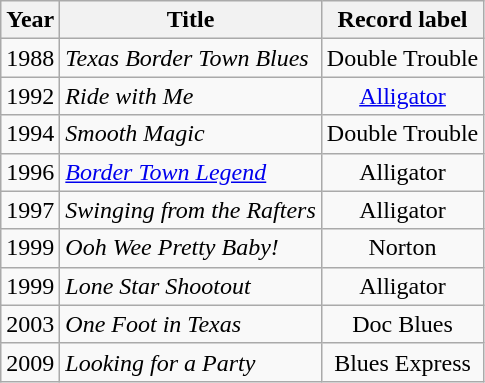<table class="wikitable sortable">
<tr>
<th>Year</th>
<th>Title</th>
<th>Record label</th>
</tr>
<tr>
<td>1988</td>
<td><em>Texas Border Town Blues</em></td>
<td style="text-align:center;">Double Trouble</td>
</tr>
<tr>
<td>1992</td>
<td><em>Ride with Me</em></td>
<td style="text-align:center;"><a href='#'>Alligator</a></td>
</tr>
<tr>
<td>1994</td>
<td><em>Smooth Magic</em></td>
<td style="text-align:center;">Double Trouble</td>
</tr>
<tr>
<td>1996</td>
<td><em><a href='#'>Border Town Legend</a></em></td>
<td style="text-align:center;">Alligator</td>
</tr>
<tr>
<td>1997</td>
<td><em>Swinging from the Rafters</em></td>
<td style="text-align:center;">Alligator</td>
</tr>
<tr>
<td>1999</td>
<td><em>Ooh Wee Pretty Baby!</em></td>
<td style="text-align:center;">Norton</td>
</tr>
<tr>
<td>1999</td>
<td><em>Lone Star Shootout</em></td>
<td style="text-align:center;">Alligator</td>
</tr>
<tr>
<td>2003</td>
<td><em>One Foot in Texas</em></td>
<td style="text-align:center;">Doc Blues</td>
</tr>
<tr>
<td>2009</td>
<td><em>Looking for a Party</em></td>
<td style="text-align:center;">Blues Express</td>
</tr>
</table>
